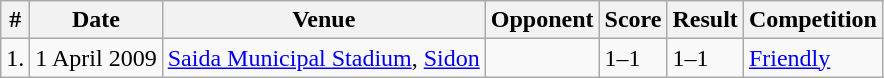<table class="wikitable">
<tr>
<th>#</th>
<th>Date</th>
<th>Venue</th>
<th>Opponent</th>
<th>Score</th>
<th>Result</th>
<th>Competition</th>
</tr>
<tr>
<td>1.</td>
<td>1 April 2009</td>
<td><a href='#'>Saida Municipal Stadium</a>, <a href='#'>Sidon</a></td>
<td></td>
<td>1–1</td>
<td>1–1</td>
<td><a href='#'>Friendly</a></td>
</tr>
</table>
